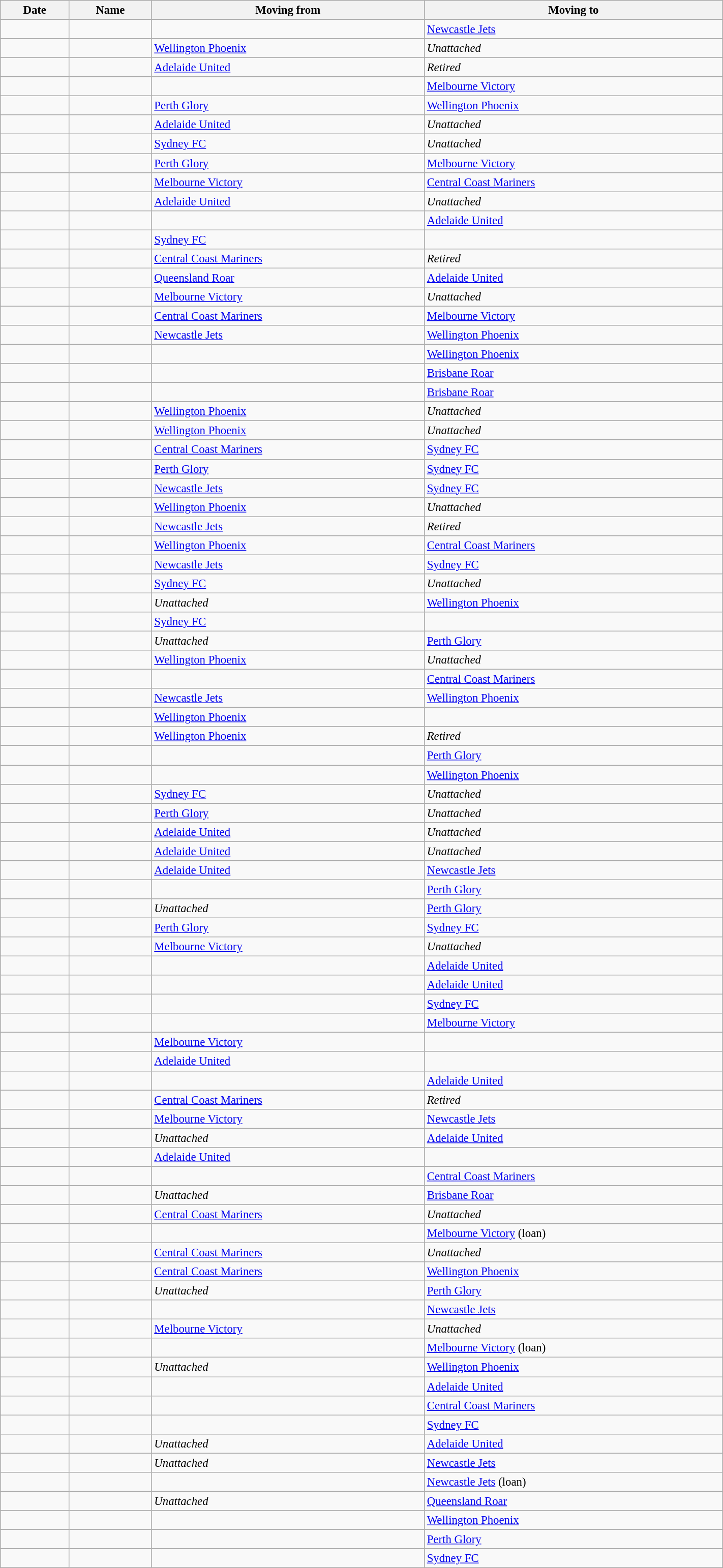<table class="wikitable sortable" style="width:75%; font-size:95%; ">
<tr>
<th>Date</th>
<th>Name</th>
<th>Moving from</th>
<th>Moving to</th>
</tr>
<tr>
<td></td>
<td></td>
<td></td>
<td><a href='#'>Newcastle Jets</a></td>
</tr>
<tr>
<td></td>
<td></td>
<td><a href='#'>Wellington Phoenix</a></td>
<td><em>Unattached</em></td>
</tr>
<tr>
<td></td>
<td></td>
<td><a href='#'>Adelaide United</a></td>
<td><em>Retired</em></td>
</tr>
<tr>
<td></td>
<td></td>
<td></td>
<td><a href='#'>Melbourne Victory</a></td>
</tr>
<tr>
<td></td>
<td></td>
<td><a href='#'>Perth Glory</a></td>
<td><a href='#'>Wellington Phoenix</a></td>
</tr>
<tr>
<td></td>
<td></td>
<td><a href='#'>Adelaide United</a></td>
<td><em>Unattached</em></td>
</tr>
<tr>
<td></td>
<td></td>
<td><a href='#'>Sydney FC</a></td>
<td><em>Unattached</em></td>
</tr>
<tr>
<td></td>
<td></td>
<td><a href='#'>Perth Glory</a></td>
<td><a href='#'>Melbourne Victory</a></td>
</tr>
<tr>
<td></td>
<td></td>
<td><a href='#'>Melbourne Victory</a></td>
<td><a href='#'>Central Coast Mariners</a></td>
</tr>
<tr>
<td></td>
<td></td>
<td><a href='#'>Adelaide United</a></td>
<td><em>Unattached</em></td>
</tr>
<tr>
<td></td>
<td></td>
<td></td>
<td><a href='#'>Adelaide United</a></td>
</tr>
<tr>
<td></td>
<td></td>
<td><a href='#'>Sydney FC</a></td>
<td></td>
</tr>
<tr>
<td></td>
<td></td>
<td><a href='#'>Central Coast Mariners</a></td>
<td><em>Retired</em></td>
</tr>
<tr>
<td></td>
<td></td>
<td><a href='#'>Queensland Roar</a></td>
<td><a href='#'>Adelaide United</a></td>
</tr>
<tr>
<td></td>
<td></td>
<td><a href='#'>Melbourne Victory</a></td>
<td><em>Unattached</em></td>
</tr>
<tr>
<td></td>
<td></td>
<td><a href='#'>Central Coast Mariners</a></td>
<td><a href='#'>Melbourne Victory</a></td>
</tr>
<tr>
<td></td>
<td></td>
<td><a href='#'>Newcastle Jets</a></td>
<td><a href='#'>Wellington Phoenix</a></td>
</tr>
<tr>
<td></td>
<td></td>
<td></td>
<td><a href='#'>Wellington Phoenix</a></td>
</tr>
<tr>
<td></td>
<td></td>
<td></td>
<td><a href='#'>Brisbane Roar</a></td>
</tr>
<tr>
<td></td>
<td></td>
<td></td>
<td><a href='#'>Brisbane Roar</a></td>
</tr>
<tr>
<td></td>
<td></td>
<td><a href='#'>Wellington Phoenix</a></td>
<td><em>Unattached</em></td>
</tr>
<tr>
<td></td>
<td></td>
<td><a href='#'>Wellington Phoenix</a></td>
<td><em>Unattached</em></td>
</tr>
<tr>
<td></td>
<td></td>
<td><a href='#'>Central Coast Mariners</a></td>
<td><a href='#'>Sydney FC</a></td>
</tr>
<tr>
<td></td>
<td></td>
<td><a href='#'>Perth Glory</a></td>
<td><a href='#'>Sydney FC</a></td>
</tr>
<tr>
<td></td>
<td></td>
<td><a href='#'>Newcastle Jets</a></td>
<td><a href='#'>Sydney FC</a></td>
</tr>
<tr>
<td></td>
<td></td>
<td><a href='#'>Wellington Phoenix</a></td>
<td><em>Unattached</em></td>
</tr>
<tr>
<td></td>
<td></td>
<td><a href='#'>Newcastle Jets</a></td>
<td><em>Retired</em></td>
</tr>
<tr>
<td></td>
<td></td>
<td><a href='#'>Wellington Phoenix</a></td>
<td><a href='#'>Central Coast Mariners</a></td>
</tr>
<tr>
<td></td>
<td></td>
<td><a href='#'>Newcastle Jets</a></td>
<td><a href='#'>Sydney FC</a></td>
</tr>
<tr>
<td></td>
<td></td>
<td><a href='#'>Sydney FC</a></td>
<td><em>Unattached</em></td>
</tr>
<tr>
<td></td>
<td></td>
<td><em>Unattached</em></td>
<td><a href='#'>Wellington Phoenix</a></td>
</tr>
<tr>
<td></td>
<td></td>
<td><a href='#'>Sydney FC</a></td>
<td></td>
</tr>
<tr>
<td></td>
<td></td>
<td><em>Unattached</em></td>
<td><a href='#'>Perth Glory</a></td>
</tr>
<tr>
<td></td>
<td></td>
<td><a href='#'>Wellington Phoenix</a></td>
<td><em>Unattached</em></td>
</tr>
<tr>
<td></td>
<td></td>
<td></td>
<td><a href='#'>Central Coast Mariners</a></td>
</tr>
<tr>
<td></td>
<td></td>
<td><a href='#'>Newcastle Jets</a></td>
<td><a href='#'>Wellington Phoenix</a></td>
</tr>
<tr>
<td></td>
<td></td>
<td><a href='#'>Wellington Phoenix</a></td>
<td></td>
</tr>
<tr>
<td></td>
<td></td>
<td><a href='#'>Wellington Phoenix</a></td>
<td><em>Retired</em></td>
</tr>
<tr>
<td></td>
<td></td>
<td></td>
<td><a href='#'>Perth Glory</a></td>
</tr>
<tr>
<td></td>
<td></td>
<td></td>
<td><a href='#'>Wellington Phoenix</a></td>
</tr>
<tr>
<td></td>
<td></td>
<td><a href='#'>Sydney FC</a></td>
<td><em>Unattached</em></td>
</tr>
<tr>
<td></td>
<td></td>
<td><a href='#'>Perth Glory</a></td>
<td><em>Unattached</em></td>
</tr>
<tr>
<td></td>
<td></td>
<td><a href='#'>Adelaide United</a></td>
<td><em>Unattached</em></td>
</tr>
<tr>
<td></td>
<td></td>
<td><a href='#'>Adelaide United</a></td>
<td><em>Unattached</em></td>
</tr>
<tr>
<td></td>
<td></td>
<td><a href='#'>Adelaide United</a></td>
<td><a href='#'>Newcastle Jets</a></td>
</tr>
<tr>
<td></td>
<td></td>
<td></td>
<td><a href='#'>Perth Glory</a></td>
</tr>
<tr>
<td></td>
<td></td>
<td><em>Unattached</em></td>
<td><a href='#'>Perth Glory</a></td>
</tr>
<tr>
<td></td>
<td></td>
<td><a href='#'>Perth Glory</a></td>
<td><a href='#'>Sydney FC</a></td>
</tr>
<tr>
<td></td>
<td></td>
<td><a href='#'>Melbourne Victory</a></td>
<td><em>Unattached</em></td>
</tr>
<tr>
<td></td>
<td></td>
<td></td>
<td><a href='#'>Adelaide United</a></td>
</tr>
<tr>
<td></td>
<td></td>
<td></td>
<td><a href='#'>Adelaide United</a></td>
</tr>
<tr>
<td></td>
<td></td>
<td></td>
<td><a href='#'>Sydney FC</a></td>
</tr>
<tr>
<td></td>
<td></td>
<td></td>
<td><a href='#'>Melbourne Victory</a></td>
</tr>
<tr>
<td></td>
<td></td>
<td><a href='#'>Melbourne Victory</a></td>
<td></td>
</tr>
<tr>
<td></td>
<td></td>
<td><a href='#'>Adelaide United</a></td>
<td></td>
</tr>
<tr>
<td></td>
<td></td>
<td></td>
<td><a href='#'>Adelaide United</a></td>
</tr>
<tr>
<td></td>
<td></td>
<td><a href='#'>Central Coast Mariners</a></td>
<td><em>Retired</em></td>
</tr>
<tr>
<td></td>
<td></td>
<td><a href='#'>Melbourne Victory</a></td>
<td><a href='#'>Newcastle Jets</a></td>
</tr>
<tr>
<td></td>
<td></td>
<td><em>Unattached</em></td>
<td><a href='#'>Adelaide United</a></td>
</tr>
<tr>
<td></td>
<td></td>
<td><a href='#'>Adelaide United</a></td>
<td></td>
</tr>
<tr>
<td></td>
<td></td>
<td></td>
<td><a href='#'>Central Coast Mariners</a></td>
</tr>
<tr>
<td></td>
<td></td>
<td><em>Unattached</em></td>
<td><a href='#'>Brisbane Roar</a></td>
</tr>
<tr>
<td></td>
<td></td>
<td><a href='#'>Central Coast Mariners</a></td>
<td><em>Unattached</em></td>
</tr>
<tr>
<td></td>
<td></td>
<td></td>
<td><a href='#'>Melbourne Victory</a> (loan)</td>
</tr>
<tr>
<td></td>
<td></td>
<td><a href='#'>Central Coast Mariners</a></td>
<td><em>Unattached</em></td>
</tr>
<tr>
<td></td>
<td></td>
<td><a href='#'>Central Coast Mariners</a></td>
<td><a href='#'>Wellington Phoenix</a></td>
</tr>
<tr>
<td></td>
<td></td>
<td><em>Unattached</em></td>
<td><a href='#'>Perth Glory</a></td>
</tr>
<tr>
<td></td>
<td></td>
<td></td>
<td><a href='#'>Newcastle Jets</a></td>
</tr>
<tr>
<td></td>
<td></td>
<td><a href='#'>Melbourne Victory</a></td>
<td><em>Unattached</em></td>
</tr>
<tr>
<td></td>
<td></td>
<td></td>
<td><a href='#'>Melbourne Victory</a> (loan)</td>
</tr>
<tr>
<td></td>
<td></td>
<td><em>Unattached</em></td>
<td><a href='#'>Wellington Phoenix</a></td>
</tr>
<tr>
<td></td>
<td></td>
<td></td>
<td><a href='#'>Adelaide United</a></td>
</tr>
<tr>
<td></td>
<td></td>
<td></td>
<td><a href='#'>Central Coast Mariners</a></td>
</tr>
<tr>
<td></td>
<td></td>
<td></td>
<td><a href='#'>Sydney FC</a></td>
</tr>
<tr>
<td></td>
<td></td>
<td><em>Unattached</em></td>
<td><a href='#'>Adelaide United</a></td>
</tr>
<tr>
<td></td>
<td></td>
<td><em>Unattached</em></td>
<td><a href='#'>Newcastle Jets</a></td>
</tr>
<tr>
<td></td>
<td></td>
<td></td>
<td><a href='#'>Newcastle Jets</a> (loan)</td>
</tr>
<tr>
<td></td>
<td></td>
<td><em>Unattached</em></td>
<td><a href='#'>Queensland Roar</a></td>
</tr>
<tr>
<td></td>
<td></td>
<td></td>
<td><a href='#'>Wellington Phoenix</a></td>
</tr>
<tr>
<td></td>
<td></td>
<td></td>
<td><a href='#'>Perth Glory</a></td>
</tr>
<tr>
<td></td>
<td></td>
<td></td>
<td><a href='#'>Sydney FC</a></td>
</tr>
</table>
